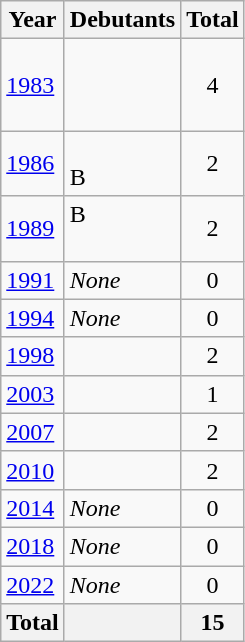<table class="wikitable">
<tr>
<th>Year</th>
<th>Debutants</th>
<th>Total</th>
</tr>
<tr>
<td><a href='#'>1983</a></td>
<td> <br>  <br>  <br> </td>
<td align=center>4</td>
</tr>
<tr>
<td><a href='#'>1986</a></td>
<td> <br>  B</td>
<td align=center>2</td>
</tr>
<tr>
<td><a href='#'>1989</a></td>
<td> B <br> <s></s> <br> </td>
<td align=center>2</td>
</tr>
<tr>
<td><a href='#'>1991</a></td>
<td><em>None</em></td>
<td align=center>0</td>
</tr>
<tr>
<td><a href='#'>1994</a></td>
<td><em>None</em></td>
<td align=center>0</td>
</tr>
<tr>
<td><a href='#'>1998</a></td>
<td> <br> </td>
<td align=center>2</td>
</tr>
<tr>
<td><a href='#'>2003</a></td>
<td></td>
<td align=center>1</td>
</tr>
<tr>
<td><a href='#'>2007</a></td>
<td> <br> </td>
<td align=center>2</td>
</tr>
<tr>
<td><a href='#'>2010</a></td>
<td> <br> </td>
<td align=center>2</td>
</tr>
<tr>
<td><a href='#'>2014</a></td>
<td><em>None</em></td>
<td align=center>0</td>
</tr>
<tr>
<td><a href='#'>2018</a></td>
<td><em>None</em></td>
<td align=center>0</td>
</tr>
<tr>
<td><a href='#'>2022</a></td>
<td><em>None</em></td>
<td align=center>0</td>
</tr>
<tr>
<th>Total</th>
<th></th>
<th>15</th>
</tr>
</table>
